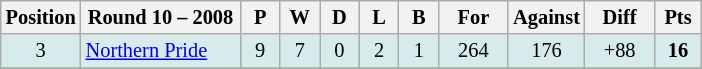<table class="wikitable" style="text-align:center; font-size:85%;">
<tr>
<th width=40 abbr="Position">Position</th>
<th width=100>Round 10 – 2008</th>
<th width=20 abbr="Played">P</th>
<th width=20 abbr="Won">W</th>
<th width=20 abbr="Drawn">D</th>
<th width=20 abbr="Lost">L</th>
<th width=20 abbr="Bye">B</th>
<th width=40 abbr="Points for">For</th>
<th width=40 abbr="Points against">Against</th>
<th width=40 abbr="Points difference">Diff</th>
<th width=25 abbr="Points">Pts</th>
</tr>
<tr style="background: #d7ebed;">
<td>3</td>
<td style="text-align:left;"> <a href='#'>Northern Pride</a></td>
<td>9</td>
<td>7</td>
<td>0</td>
<td>2</td>
<td>1</td>
<td>264</td>
<td>176</td>
<td>+88</td>
<td><strong>16</strong></td>
</tr>
<tr>
</tr>
</table>
